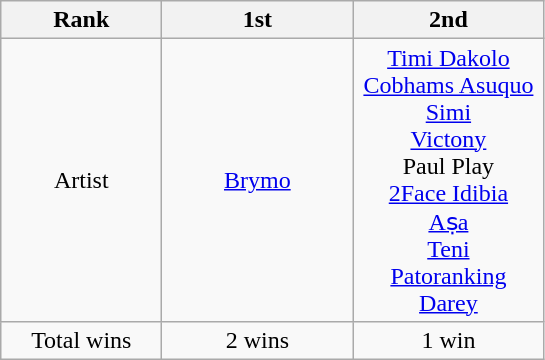<table class="wikitable">
<tr>
<th style="width:100px;">Rank</th>
<th style="width:120px;">1st</th>
<th style="width:120px;">2nd</th>
</tr>
<tr align=center>
<td>Artist</td>
<td><a href='#'>Brymo</a></td>
<td><a href='#'>Timi Dakolo</a><br><a href='#'>Cobhams Asuquo</a><br><a href='#'>Simi</a><br><a href='#'>Victony</a><br>Paul Play<br><a href='#'>2Face Idibia</a><br><a href='#'>Aṣa</a><br><a href='#'>Teni</a><br><a href='#'>Patoranking</a><br><a href='#'>Darey</a></td>
</tr>
<tr align=center>
<td>Total wins</td>
<td>2 wins</td>
<td>1 win</td>
</tr>
</table>
